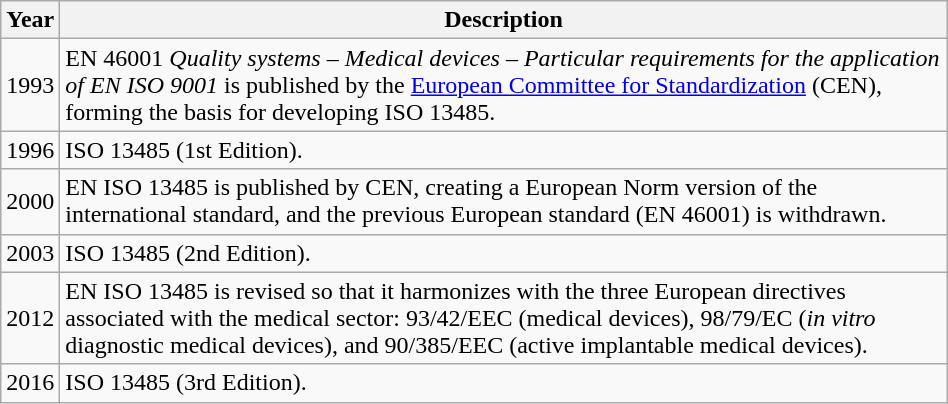<table class="wikitable" font-size=95%; width=50%; background-color=transparent>
<tr>
<th>Year</th>
<th>Description</th>
</tr>
<tr>
<td align="center">1993</td>
<td>EN 46001 <em>Quality systems – Medical devices – Particular requirements for the application of EN ISO 9001</em> is published by the <a href='#'>European Committee for Standardization</a> (CEN), forming the basis for developing ISO 13485.</td>
</tr>
<tr>
<td align="center">1996</td>
<td>ISO 13485 (1st Edition).</td>
</tr>
<tr>
<td align="center">2000</td>
<td>EN ISO 13485 is published by CEN, creating a European Norm version of the international standard, and the previous European standard (EN 46001) is withdrawn.</td>
</tr>
<tr>
<td align="center">2003</td>
<td>ISO 13485 (2nd Edition).</td>
</tr>
<tr>
<td align="center">2012</td>
<td>EN ISO 13485 is revised so that it harmonizes with the three European directives associated with the medical sector: 93/42/EEC (medical devices), 98/79/EC (<em>in vitro</em> diagnostic medical devices), and 90/385/EEC (active implantable medical devices).</td>
</tr>
<tr>
<td align="center">2016</td>
<td>ISO 13485 (3rd Edition).</td>
</tr>
</table>
